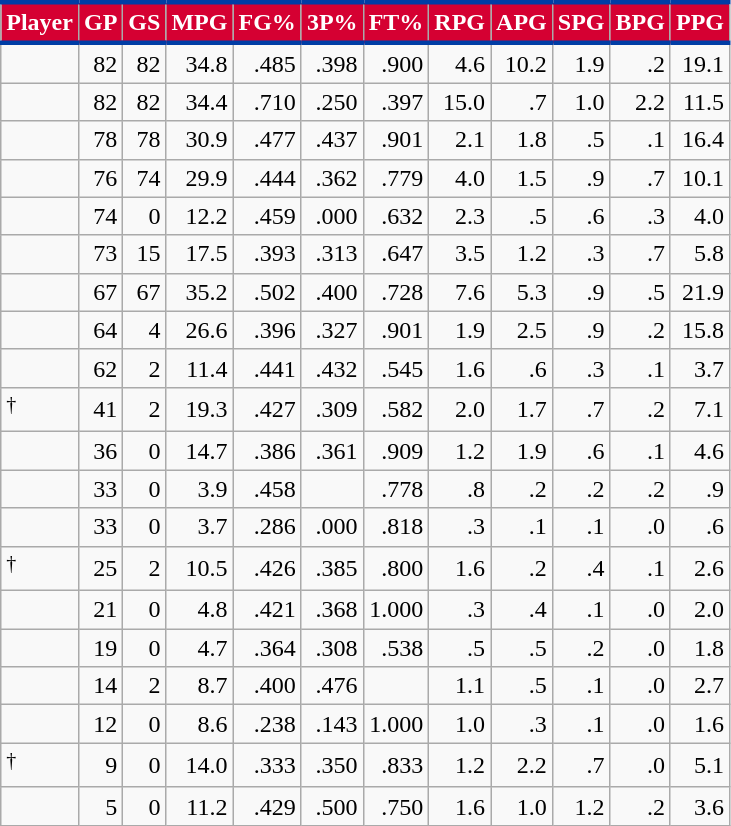<table class="wikitable sortable" style="text-align:right;">
<tr>
<th style="background:#D50032; color:#FFFFFF; border-top:#003DA5 3px solid; border-bottom:#003DA5 3px solid;">Player</th>
<th style="background:#D50032; color:#FFFFFF; border-top:#003DA5 3px solid; border-bottom:#003DA5 3px solid;">GP</th>
<th style="background:#D50032; color:#FFFFFF; border-top:#003DA5 3px solid; border-bottom:#003DA5 3px solid;">GS</th>
<th style="background:#D50032; color:#FFFFFF; border-top:#003DA5 3px solid; border-bottom:#003DA5 3px solid;">MPG</th>
<th style="background:#D50032; color:#FFFFFF; border-top:#003DA5 3px solid; border-bottom:#003DA5 3px solid;">FG%</th>
<th style="background:#D50032; color:#FFFFFF; border-top:#003DA5 3px solid; border-bottom:#003DA5 3px solid;">3P%</th>
<th style="background:#D50032; color:#FFFFFF; border-top:#003DA5 3px solid; border-bottom:#003DA5 3px solid;">FT%</th>
<th style="background:#D50032; color:#FFFFFF; border-top:#003DA5 3px solid; border-bottom:#003DA5 3px solid;">RPG</th>
<th style="background:#D50032; color:#FFFFFF; border-top:#003DA5 3px solid; border-bottom:#003DA5 3px solid;">APG</th>
<th style="background:#D50032; color:#FFFFFF; border-top:#003DA5 3px solid; border-bottom:#003DA5 3px solid;">SPG</th>
<th style="background:#D50032; color:#FFFFFF; border-top:#003DA5 3px solid; border-bottom:#003DA5 3px solid;">BPG</th>
<th style="background:#D50032; color:#FFFFFF; border-top:#003DA5 3px solid; border-bottom:#003DA5 3px solid;">PPG</th>
</tr>
<tr>
<td style="text-align:left;"></td>
<td>82</td>
<td>82</td>
<td>34.8</td>
<td>.485</td>
<td>.398</td>
<td>.900</td>
<td>4.6</td>
<td>10.2</td>
<td>1.9</td>
<td>.2</td>
<td>19.1</td>
</tr>
<tr>
<td style="text-align:left;"></td>
<td>82</td>
<td>82</td>
<td>34.4</td>
<td>.710</td>
<td>.250</td>
<td>.397</td>
<td>15.0</td>
<td>.7</td>
<td>1.0</td>
<td>2.2</td>
<td>11.5</td>
</tr>
<tr>
<td style="text-align:left;"></td>
<td>78</td>
<td>78</td>
<td>30.9</td>
<td>.477</td>
<td>.437</td>
<td>.901</td>
<td>2.1</td>
<td>1.8</td>
<td>.5</td>
<td>.1</td>
<td>16.4</td>
</tr>
<tr>
<td style="text-align:left;"></td>
<td>76</td>
<td>74</td>
<td>29.9</td>
<td>.444</td>
<td>.362</td>
<td>.779</td>
<td>4.0</td>
<td>1.5</td>
<td>.9</td>
<td>.7</td>
<td>10.1</td>
</tr>
<tr>
<td style="text-align:left;"></td>
<td>74</td>
<td>0</td>
<td>12.2</td>
<td>.459</td>
<td>.000</td>
<td>.632</td>
<td>2.3</td>
<td>.5</td>
<td>.6</td>
<td>.3</td>
<td>4.0</td>
</tr>
<tr>
<td style="text-align:left;"></td>
<td>73</td>
<td>15</td>
<td>17.5</td>
<td>.393</td>
<td>.313</td>
<td>.647</td>
<td>3.5</td>
<td>1.2</td>
<td>.3</td>
<td>.7</td>
<td>5.8</td>
</tr>
<tr>
<td style="text-align:left;"></td>
<td>67</td>
<td>67</td>
<td>35.2</td>
<td>.502</td>
<td>.400</td>
<td>.728</td>
<td>7.6</td>
<td>5.3</td>
<td>.9</td>
<td>.5</td>
<td>21.9</td>
</tr>
<tr>
<td style="text-align:left;"></td>
<td>64</td>
<td>4</td>
<td>26.6</td>
<td>.396</td>
<td>.327</td>
<td>.901</td>
<td>1.9</td>
<td>2.5</td>
<td>.9</td>
<td>.2</td>
<td>15.8</td>
</tr>
<tr>
<td style="text-align:left;"></td>
<td>62</td>
<td>2</td>
<td>11.4</td>
<td>.441</td>
<td>.432</td>
<td>.545</td>
<td>1.6</td>
<td>.6</td>
<td>.3</td>
<td>.1</td>
<td>3.7</td>
</tr>
<tr>
<td style="text-align:left;"><sup>†</sup></td>
<td>41</td>
<td>2</td>
<td>19.3</td>
<td>.427</td>
<td>.309</td>
<td>.582</td>
<td>2.0</td>
<td>1.7</td>
<td>.7</td>
<td>.2</td>
<td>7.1</td>
</tr>
<tr>
<td style="text-align:left;"></td>
<td>36</td>
<td>0</td>
<td>14.7</td>
<td>.386</td>
<td>.361</td>
<td>.909</td>
<td>1.2</td>
<td>1.9</td>
<td>.6</td>
<td>.1</td>
<td>4.6</td>
</tr>
<tr>
<td style="text-align:left;"></td>
<td>33</td>
<td>0</td>
<td>3.9</td>
<td>.458</td>
<td></td>
<td>.778</td>
<td>.8</td>
<td>.2</td>
<td>.2</td>
<td>.2</td>
<td>.9</td>
</tr>
<tr>
<td style="text-align:left;"></td>
<td>33</td>
<td>0</td>
<td>3.7</td>
<td>.286</td>
<td>.000</td>
<td>.818</td>
<td>.3</td>
<td>.1</td>
<td>.1</td>
<td>.0</td>
<td>.6</td>
</tr>
<tr>
<td style="text-align:left;"><sup>†</sup></td>
<td>25</td>
<td>2</td>
<td>10.5</td>
<td>.426</td>
<td>.385</td>
<td>.800</td>
<td>1.6</td>
<td>.2</td>
<td>.4</td>
<td>.1</td>
<td>2.6</td>
</tr>
<tr>
<td style="text-align:left;"></td>
<td>21</td>
<td>0</td>
<td>4.8</td>
<td>.421</td>
<td>.368</td>
<td>1.000</td>
<td>.3</td>
<td>.4</td>
<td>.1</td>
<td>.0</td>
<td>2.0</td>
</tr>
<tr>
<td style="text-align:left;"></td>
<td>19</td>
<td>0</td>
<td>4.7</td>
<td>.364</td>
<td>.308</td>
<td>.538</td>
<td>.5</td>
<td>.5</td>
<td>.2</td>
<td>.0</td>
<td>1.8</td>
</tr>
<tr>
<td style="text-align:left;"></td>
<td>14</td>
<td>2</td>
<td>8.7</td>
<td>.400</td>
<td>.476</td>
<td></td>
<td>1.1</td>
<td>.5</td>
<td>.1</td>
<td>.0</td>
<td>2.7</td>
</tr>
<tr>
<td style="text-align:left;"></td>
<td>12</td>
<td>0</td>
<td>8.6</td>
<td>.238</td>
<td>.143</td>
<td>1.000</td>
<td>1.0</td>
<td>.3</td>
<td>.1</td>
<td>.0</td>
<td>1.6</td>
</tr>
<tr>
<td style="text-align:left;"><sup>†</sup></td>
<td>9</td>
<td>0</td>
<td>14.0</td>
<td>.333</td>
<td>.350</td>
<td>.833</td>
<td>1.2</td>
<td>2.2</td>
<td>.7</td>
<td>.0</td>
<td>5.1</td>
</tr>
<tr>
<td style="text-align:left;"></td>
<td>5</td>
<td>0</td>
<td>11.2</td>
<td>.429</td>
<td>.500</td>
<td>.750</td>
<td>1.6</td>
<td>1.0</td>
<td>1.2</td>
<td>.2</td>
<td>3.6</td>
</tr>
</table>
